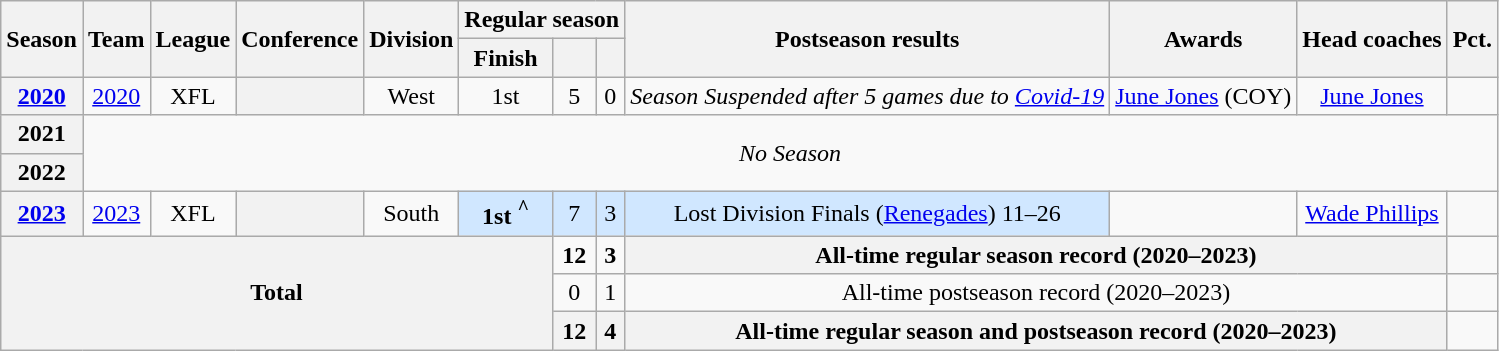<table class="wikitable" style="text-align:center">
<tr>
<th rowspan="2">Season</th>
<th rowspan="2">Team</th>
<th rowspan="2">League</th>
<th rowspan="2">Conference</th>
<th rowspan="2">Division</th>
<th colspan="3">Regular season</th>
<th rowspan="2">Postseason results</th>
<th rowspan="2">Awards</th>
<th rowspan="2">Head coaches</th>
<th rowspan="2">Pct.</th>
</tr>
<tr>
<th>Finish</th>
<th></th>
<th></th>
</tr>
<tr>
<th><a href='#'>2020</a></th>
<td><a href='#'>2020</a></td>
<td>XFL</td>
<th></th>
<td>West</td>
<td>1st</td>
<td>5</td>
<td>0</td>
<td><em>Season Suspended after 5 games due to <a href='#'>Covid-19</a></em></td>
<td><a href='#'>June Jones</a> (COY)</td>
<td><a href='#'>June Jones</a></td>
<td></td>
</tr>
<tr>
<th>2021</th>
<td colspan=11 rowspan=2 style="text-align:center;"><em>No Season</em></td>
</tr>
<tr>
<th>2022</th>
</tr>
<tr>
<th><a href='#'>2023</a></th>
<td><a href='#'>2023</a></td>
<td>XFL</td>
<th></th>
<td>South</td>
<td bgcolor="#d0e7ff"><strong>1st <sup>^</sup></strong></td>
<td bgcolor="#d0e7ff">7</td>
<td bgcolor="#d0e7ff">3</td>
<td bgcolor="#d0e7ff">Lost Division Finals (<a href='#'>Renegades</a>) 11–26</td>
<td></td>
<td><a href='#'>Wade Phillips</a></td>
<td></td>
</tr>
<tr>
<th rowspan="4" colspan="6">Total</th>
<td><strong>12</strong></td>
<td><strong>3</strong></td>
<th colspan="3">All-time regular season record (2020–2023)</th>
<td></td>
</tr>
<tr>
<td>0</td>
<td>1</td>
<td colspan="3">All-time postseason record (2020–2023)</td>
<td></td>
</tr>
<tr>
<th>12</th>
<th>4</th>
<th colspan="3">All-time regular season and postseason record (2020–2023)</th>
<td></td>
</tr>
</table>
